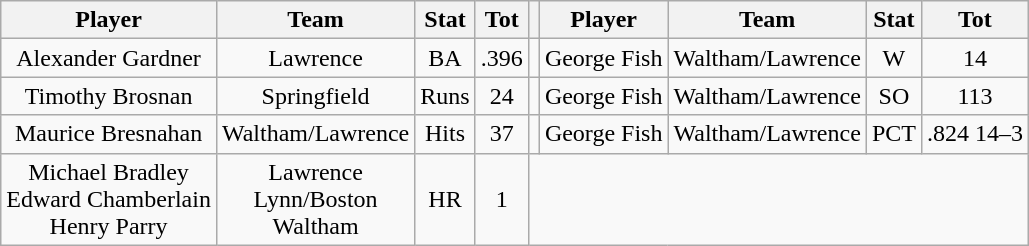<table class="wikitable">
<tr>
<th>Player</th>
<th>Team</th>
<th>Stat</th>
<th>Tot</th>
<th></th>
<th>Player</th>
<th>Team</th>
<th>Stat</th>
<th>Tot</th>
</tr>
<tr align=center>
<td>Alexander Gardner</td>
<td>Lawrence</td>
<td>BA</td>
<td>.396</td>
<td></td>
<td>George Fish</td>
<td>Waltham/Lawrence</td>
<td>W</td>
<td>14</td>
</tr>
<tr align=center>
<td>Timothy Brosnan</td>
<td>Springfield</td>
<td>Runs</td>
<td>24</td>
<td></td>
<td>George Fish</td>
<td>Waltham/Lawrence</td>
<td>SO</td>
<td>113</td>
</tr>
<tr align=center>
<td>Maurice Bresnahan</td>
<td>Waltham/Lawrence</td>
<td>Hits</td>
<td>37</td>
<td></td>
<td>George Fish</td>
<td>Waltham/Lawrence</td>
<td>PCT</td>
<td>.824 14–3</td>
</tr>
<tr align=center>
<td>Michael Bradley<br>Edward Chamberlain<br>Henry Parry</td>
<td>Lawrence<br>Lynn/Boston<br>Waltham</td>
<td>HR</td>
<td>1</td>
</tr>
</table>
